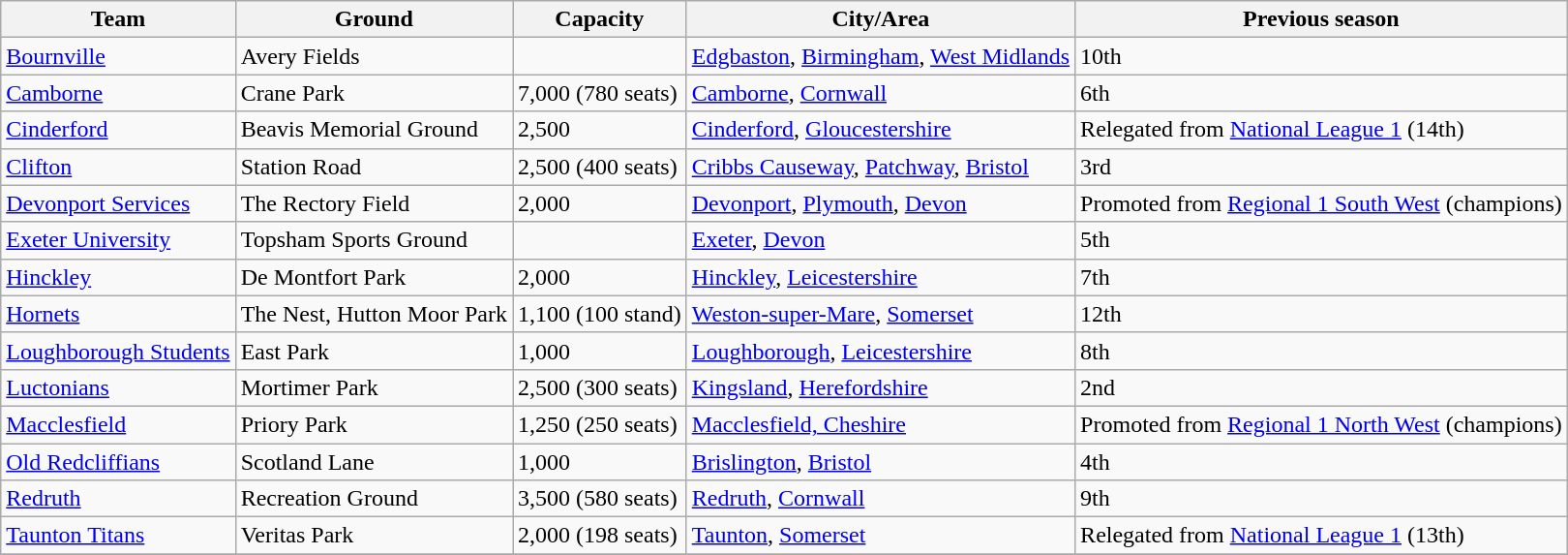<table class="wikitable sortable">
<tr>
<th>Team</th>
<th>Ground</th>
<th>Capacity</th>
<th>City/Area</th>
<th>Previous season</th>
</tr>
<tr>
<td><a href='#'>Bournville</a></td>
<td>Avery Fields </td>
<td></td>
<td><a href='#'>Edgbaston</a>, <a href='#'>Birmingham</a>, <a href='#'>West Midlands</a></td>
<td>10th</td>
</tr>
<tr>
<td><a href='#'>Camborne</a></td>
<td>Crane Park</td>
<td>7,000 (780 seats)</td>
<td><a href='#'>Camborne</a>, <a href='#'>Cornwall</a></td>
<td>6th</td>
</tr>
<tr>
<td><a href='#'>Cinderford</a></td>
<td>Beavis Memorial Ground</td>
<td>2,500</td>
<td><a href='#'>Cinderford</a>, <a href='#'>Gloucestershire</a></td>
<td>Relegated from <a href='#'>National League 1</a> (14th)</td>
</tr>
<tr>
<td><a href='#'>Clifton</a></td>
<td>Station Road </td>
<td>2,500 (400 seats)</td>
<td><a href='#'>Cribbs Causeway</a>, <a href='#'>Patchway</a>, <a href='#'>Bristol</a></td>
<td>3rd</td>
</tr>
<tr>
<td><a href='#'>Devonport Services</a></td>
<td>The Rectory Field</td>
<td>2,000</td>
<td><a href='#'>Devonport</a>, <a href='#'>Plymouth</a>, <a href='#'>Devon</a></td>
<td>Promoted from <a href='#'>Regional 1 South West</a> (champions)</td>
</tr>
<tr>
<td><a href='#'>Exeter University</a></td>
<td>Topsham Sports Ground</td>
<td></td>
<td><a href='#'>Exeter</a>, <a href='#'>Devon</a></td>
<td>5th</td>
</tr>
<tr>
<td><a href='#'>Hinckley</a></td>
<td>De Montfort Park </td>
<td>2,000</td>
<td><a href='#'>Hinckley</a>, <a href='#'>Leicestershire</a></td>
<td>7th</td>
</tr>
<tr>
<td><a href='#'>Hornets</a></td>
<td>The Nest, Hutton Moor Park </td>
<td>1,100 (100 stand)</td>
<td><a href='#'>Weston-super-Mare</a>, <a href='#'>Somerset</a></td>
<td>12th</td>
</tr>
<tr>
<td><a href='#'>Loughborough Students</a></td>
<td>East Park</td>
<td>1,000</td>
<td><a href='#'>Loughborough</a>, <a href='#'>Leicestershire</a></td>
<td>8th</td>
</tr>
<tr>
<td><a href='#'>Luctonians</a></td>
<td>Mortimer Park </td>
<td>2,500 (300 seats)</td>
<td><a href='#'>Kingsland</a>, <a href='#'>Herefordshire</a></td>
<td>2nd</td>
</tr>
<tr>
<td><a href='#'>Macclesfield</a></td>
<td>Priory Park</td>
<td>1,250 (250 seats)</td>
<td><a href='#'>Macclesfield, Cheshire</a></td>
<td>Promoted from <a href='#'>Regional 1 North West</a> (champions)</td>
</tr>
<tr>
<td><a href='#'>Old Redcliffians</a></td>
<td>Scotland Lane </td>
<td>1,000</td>
<td><a href='#'>Brislington</a>, <a href='#'>Bristol</a></td>
<td>4th</td>
</tr>
<tr>
<td><a href='#'>Redruth</a></td>
<td>Recreation Ground </td>
<td>3,500 (580 seats)</td>
<td><a href='#'>Redruth</a>, <a href='#'>Cornwall</a></td>
<td>9th</td>
</tr>
<tr>
<td><a href='#'>Taunton Titans</a></td>
<td>Veritas Park</td>
<td>2,000 (198 seats)</td>
<td><a href='#'>Taunton</a>, <a href='#'>Somerset</a></td>
<td>Relegated from <a href='#'>National League 1</a> (13th)</td>
</tr>
<tr>
</tr>
</table>
